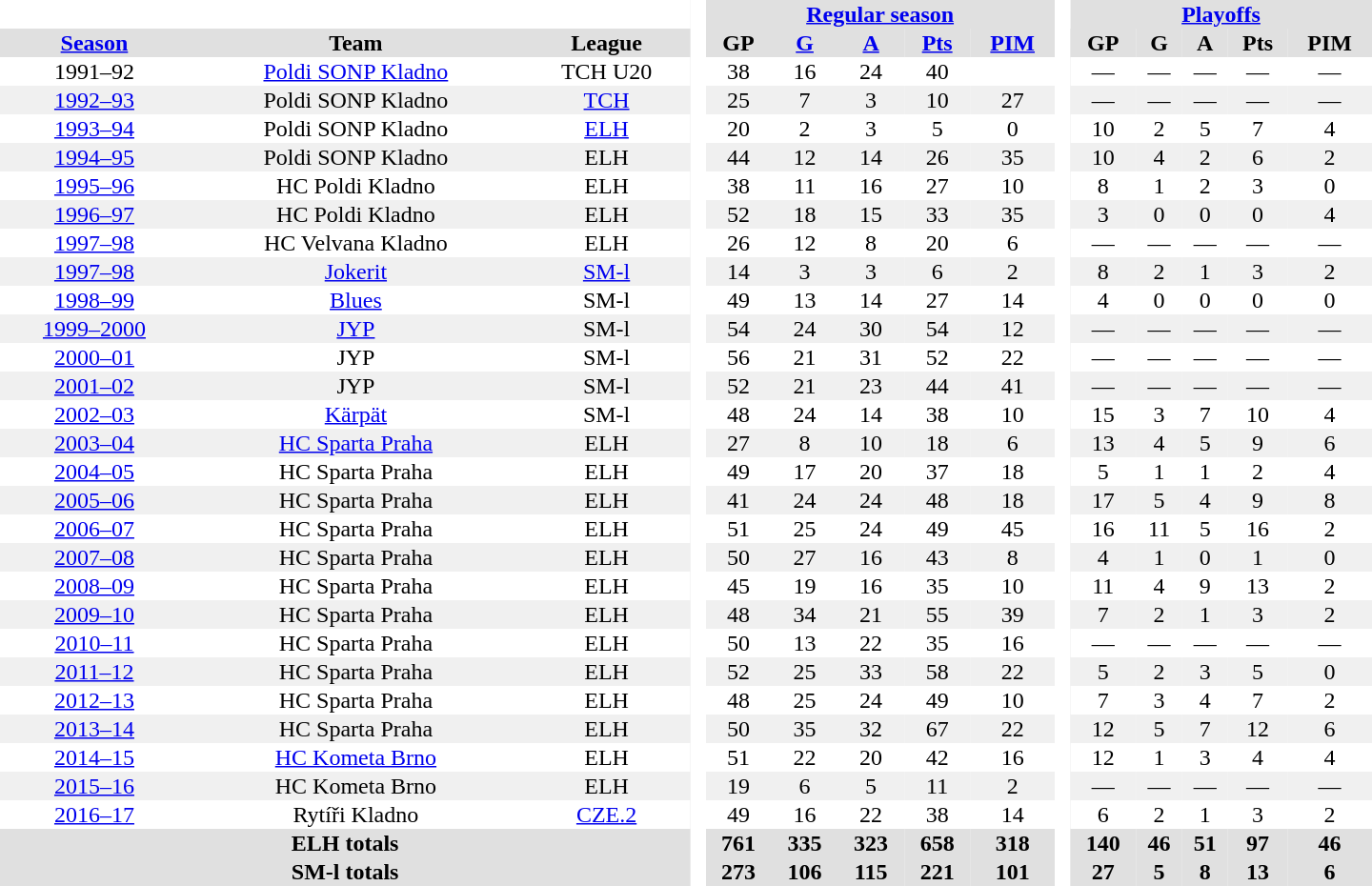<table border="0" cellpadding="1" cellspacing="0" style="text-align:center; width:60em">
<tr bgcolor="#e0e0e0">
<th colspan="3" bgcolor="#ffffff"> </th>
<th rowspan="99" bgcolor="#ffffff"> </th>
<th colspan="5"><a href='#'>Regular season</a></th>
<th rowspan="99" bgcolor="#ffffff"> </th>
<th colspan="5"><a href='#'>Playoffs</a></th>
</tr>
<tr bgcolor="#e0e0e0">
<th><a href='#'>Season</a></th>
<th>Team</th>
<th>League</th>
<th>GP</th>
<th><a href='#'>G</a></th>
<th><a href='#'>A</a></th>
<th><a href='#'>Pts</a></th>
<th><a href='#'>PIM</a></th>
<th>GP</th>
<th>G</th>
<th>A</th>
<th>Pts</th>
<th>PIM</th>
</tr>
<tr>
<td>1991–92</td>
<td><a href='#'>Poldi SONP Kladno</a></td>
<td>TCH U20</td>
<td>38</td>
<td>16</td>
<td>24</td>
<td>40</td>
<td></td>
<td>—</td>
<td>—</td>
<td>—</td>
<td>—</td>
<td>—</td>
</tr>
<tr bgcolor="#f0f0f0">
<td><a href='#'>1992–93</a></td>
<td>Poldi SONP Kladno</td>
<td><a href='#'>TCH</a></td>
<td>25</td>
<td>7</td>
<td>3</td>
<td>10</td>
<td>27</td>
<td>—</td>
<td>—</td>
<td>—</td>
<td>—</td>
<td>—</td>
</tr>
<tr>
<td><a href='#'>1993–94</a></td>
<td>Poldi SONP Kladno</td>
<td><a href='#'>ELH</a></td>
<td>20</td>
<td>2</td>
<td>3</td>
<td>5</td>
<td>0</td>
<td>10</td>
<td>2</td>
<td>5</td>
<td>7</td>
<td>4</td>
</tr>
<tr bgcolor="#f0f0f0">
<td><a href='#'>1994–95</a></td>
<td>Poldi SONP Kladno</td>
<td>ELH</td>
<td>44</td>
<td>12</td>
<td>14</td>
<td>26</td>
<td>35</td>
<td>10</td>
<td>4</td>
<td>2</td>
<td>6</td>
<td>2</td>
</tr>
<tr>
<td><a href='#'>1995–96</a></td>
<td>HC Poldi Kladno</td>
<td>ELH</td>
<td>38</td>
<td>11</td>
<td>16</td>
<td>27</td>
<td>10</td>
<td>8</td>
<td>1</td>
<td>2</td>
<td>3</td>
<td>0</td>
</tr>
<tr bgcolor="#f0f0f0">
<td><a href='#'>1996–97</a></td>
<td>HC Poldi Kladno</td>
<td>ELH</td>
<td>52</td>
<td>18</td>
<td>15</td>
<td>33</td>
<td>35</td>
<td>3</td>
<td>0</td>
<td>0</td>
<td>0</td>
<td>4</td>
</tr>
<tr>
<td><a href='#'>1997–98</a></td>
<td>HC Velvana Kladno</td>
<td>ELH</td>
<td>26</td>
<td>12</td>
<td>8</td>
<td>20</td>
<td>6</td>
<td>—</td>
<td>—</td>
<td>—</td>
<td>—</td>
<td>—</td>
</tr>
<tr bgcolor="#f0f0f0">
<td><a href='#'>1997–98</a></td>
<td><a href='#'>Jokerit</a></td>
<td><a href='#'>SM-l</a></td>
<td>14</td>
<td>3</td>
<td>3</td>
<td>6</td>
<td>2</td>
<td>8</td>
<td>2</td>
<td>1</td>
<td>3</td>
<td>2</td>
</tr>
<tr>
<td><a href='#'>1998–99</a></td>
<td><a href='#'>Blues</a></td>
<td>SM-l</td>
<td>49</td>
<td>13</td>
<td>14</td>
<td>27</td>
<td>14</td>
<td>4</td>
<td>0</td>
<td>0</td>
<td>0</td>
<td>0</td>
</tr>
<tr bgcolor="#f0f0f0">
<td><a href='#'>1999–2000</a></td>
<td><a href='#'>JYP</a></td>
<td>SM-l</td>
<td>54</td>
<td>24</td>
<td>30</td>
<td>54</td>
<td>12</td>
<td>—</td>
<td>—</td>
<td>—</td>
<td>—</td>
<td>—</td>
</tr>
<tr>
<td><a href='#'>2000–01</a></td>
<td>JYP</td>
<td>SM-l</td>
<td>56</td>
<td>21</td>
<td>31</td>
<td>52</td>
<td>22</td>
<td>—</td>
<td>—</td>
<td>—</td>
<td>—</td>
<td>—</td>
</tr>
<tr bgcolor="#f0f0f0">
<td><a href='#'>2001–02</a></td>
<td>JYP</td>
<td>SM-l</td>
<td>52</td>
<td>21</td>
<td>23</td>
<td>44</td>
<td>41</td>
<td>—</td>
<td>—</td>
<td>—</td>
<td>—</td>
<td>—</td>
</tr>
<tr>
<td><a href='#'>2002–03</a></td>
<td><a href='#'>Kärpät</a></td>
<td>SM-l</td>
<td>48</td>
<td>24</td>
<td>14</td>
<td>38</td>
<td>10</td>
<td>15</td>
<td>3</td>
<td>7</td>
<td>10</td>
<td>4</td>
</tr>
<tr bgcolor="#f0f0f0">
<td><a href='#'>2003–04</a></td>
<td><a href='#'>HC Sparta Praha</a></td>
<td>ELH</td>
<td>27</td>
<td>8</td>
<td>10</td>
<td>18</td>
<td>6</td>
<td>13</td>
<td>4</td>
<td>5</td>
<td>9</td>
<td>6</td>
</tr>
<tr>
<td><a href='#'>2004–05</a></td>
<td>HC Sparta Praha</td>
<td>ELH</td>
<td>49</td>
<td>17</td>
<td>20</td>
<td>37</td>
<td>18</td>
<td>5</td>
<td>1</td>
<td>1</td>
<td>2</td>
<td>4</td>
</tr>
<tr bgcolor="#f0f0f0">
<td><a href='#'>2005–06</a></td>
<td>HC Sparta Praha</td>
<td>ELH</td>
<td>41</td>
<td>24</td>
<td>24</td>
<td>48</td>
<td>18</td>
<td>17</td>
<td>5</td>
<td>4</td>
<td>9</td>
<td>8</td>
</tr>
<tr>
<td><a href='#'>2006–07</a></td>
<td>HC Sparta Praha</td>
<td>ELH</td>
<td>51</td>
<td>25</td>
<td>24</td>
<td>49</td>
<td>45</td>
<td>16</td>
<td>11</td>
<td>5</td>
<td>16</td>
<td>2</td>
</tr>
<tr bgcolor="#f0f0f0">
<td><a href='#'>2007–08</a></td>
<td>HC Sparta Praha</td>
<td>ELH</td>
<td>50</td>
<td>27</td>
<td>16</td>
<td>43</td>
<td>8</td>
<td>4</td>
<td>1</td>
<td>0</td>
<td>1</td>
<td>0</td>
</tr>
<tr>
<td><a href='#'>2008–09</a></td>
<td>HC Sparta Praha</td>
<td>ELH</td>
<td>45</td>
<td>19</td>
<td>16</td>
<td>35</td>
<td>10</td>
<td>11</td>
<td>4</td>
<td>9</td>
<td>13</td>
<td>2</td>
</tr>
<tr bgcolor="#f0f0f0">
<td><a href='#'>2009–10</a></td>
<td>HC Sparta Praha</td>
<td>ELH</td>
<td>48</td>
<td>34</td>
<td>21</td>
<td>55</td>
<td>39</td>
<td>7</td>
<td>2</td>
<td>1</td>
<td>3</td>
<td>2</td>
</tr>
<tr>
<td><a href='#'>2010–11</a></td>
<td>HC Sparta Praha</td>
<td>ELH</td>
<td>50</td>
<td>13</td>
<td>22</td>
<td>35</td>
<td>16</td>
<td>—</td>
<td>—</td>
<td>—</td>
<td>—</td>
<td>—</td>
</tr>
<tr bgcolor="#f0f0f0">
<td><a href='#'>2011–12</a></td>
<td>HC Sparta Praha</td>
<td>ELH</td>
<td>52</td>
<td>25</td>
<td>33</td>
<td>58</td>
<td>22</td>
<td>5</td>
<td>2</td>
<td>3</td>
<td>5</td>
<td>0</td>
</tr>
<tr>
<td><a href='#'>2012–13</a></td>
<td>HC Sparta Praha</td>
<td>ELH</td>
<td>48</td>
<td>25</td>
<td>24</td>
<td>49</td>
<td>10</td>
<td>7</td>
<td>3</td>
<td>4</td>
<td>7</td>
<td>2</td>
</tr>
<tr bgcolor="#f0f0f0">
<td><a href='#'>2013–14</a></td>
<td>HC Sparta Praha</td>
<td>ELH</td>
<td>50</td>
<td>35</td>
<td>32</td>
<td>67</td>
<td>22</td>
<td>12</td>
<td>5</td>
<td>7</td>
<td>12</td>
<td>6</td>
</tr>
<tr>
<td><a href='#'>2014–15</a></td>
<td><a href='#'>HC Kometa Brno</a></td>
<td>ELH</td>
<td>51</td>
<td>22</td>
<td>20</td>
<td>42</td>
<td>16</td>
<td>12</td>
<td>1</td>
<td>3</td>
<td>4</td>
<td>4</td>
</tr>
<tr bgcolor="#f0f0f0">
<td><a href='#'>2015–16</a></td>
<td>HC Kometa Brno</td>
<td>ELH</td>
<td>19</td>
<td>6</td>
<td>5</td>
<td>11</td>
<td>2</td>
<td>—</td>
<td>—</td>
<td>—</td>
<td>—</td>
<td>—</td>
</tr>
<tr>
<td><a href='#'>2016–17</a></td>
<td>Rytíři Kladno</td>
<td><a href='#'>CZE.2</a></td>
<td>49</td>
<td>16</td>
<td>22</td>
<td>38</td>
<td>14</td>
<td>6</td>
<td>2</td>
<td>1</td>
<td>3</td>
<td>2</td>
</tr>
<tr bgcolor="#e0e0e0">
<th colspan="3">ELH totals</th>
<th>761</th>
<th>335</th>
<th>323</th>
<th>658</th>
<th>318</th>
<th>140</th>
<th>46</th>
<th>51</th>
<th>97</th>
<th>46</th>
</tr>
<tr bgcolor="#e0e0e0">
<th colspan="3">SM-l totals</th>
<th>273</th>
<th>106</th>
<th>115</th>
<th>221</th>
<th>101</th>
<th>27</th>
<th>5</th>
<th>8</th>
<th>13</th>
<th>6</th>
</tr>
</table>
